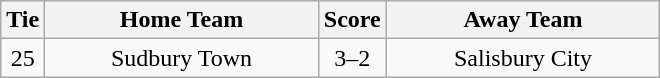<table class="wikitable" style="text-align:center;">
<tr>
<th width=20>Tie</th>
<th width=175>Home Team</th>
<th width=20>Score</th>
<th width=175>Away Team</th>
</tr>
<tr>
<td>25</td>
<td>Sudbury Town</td>
<td>3–2</td>
<td>Salisbury City</td>
</tr>
</table>
